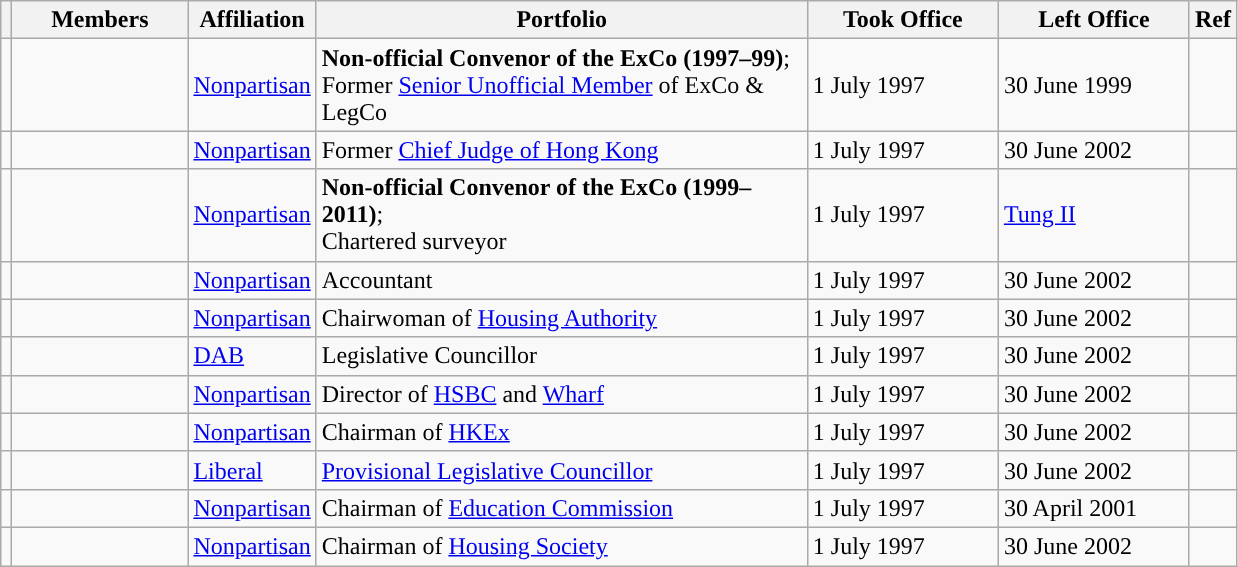<table class="wikitable">
<tr>
<th class="unsortable"></th>
<th style="width:110px;">Members</th>
<th style="width:50px;">Affiliation</th>
<th style="width:320px;">Portfolio</th>
<th style="width:120px;">Took Office</th>
<th style="width:120px;">Left Office</th>
<th>Ref</th>
</tr>
<tr>
<td style="color:inherit;background:"></td>
<td><strong></strong></td>
<td><a href='#'>Nonpartisan</a></td>
<td><strong>Non-official Convenor of the ExCo (1997–99)</strong>;<br>Former <a href='#'>Senior Unofficial Member</a> of ExCo & LegCo</td>
<td>1 July 1997</td>
<td>30 June 1999</td>
<td></td>
</tr>
<tr>
<td style="color:inherit;background:"></td>
<td></td>
<td><a href='#'>Nonpartisan</a></td>
<td>Former <a href='#'>Chief Judge of Hong Kong</a></td>
<td>1 July 1997</td>
<td>30 June 2002</td>
<td></td>
</tr>
<tr>
<td style="color:inherit;background:"></td>
<td><strong></strong></td>
<td><a href='#'>Nonpartisan</a></td>
<td><strong>Non-official Convenor of the ExCo (1999–2011)</strong>;<br>Chartered surveyor</td>
<td>1 July 1997</td>
<td><a href='#'>Tung II</a></td>
<td></td>
</tr>
<tr>
<td style="color:inherit;background:"></td>
<td></td>
<td><a href='#'>Nonpartisan</a></td>
<td>Accountant</td>
<td>1 July 1997</td>
<td>30 June 2002</td>
<td></td>
</tr>
<tr>
<td style="color:inherit;background:"></td>
<td></td>
<td><a href='#'>Nonpartisan</a></td>
<td>Chairwoman of <a href='#'>Housing Authority</a></td>
<td>1 July 1997</td>
<td>30 June 2002</td>
<td></td>
</tr>
<tr>
<td style="color:inherit;background:"></td>
<td></td>
<td><a href='#'>DAB</a></td>
<td>Legislative Councillor</td>
<td>1 July 1997</td>
<td>30 June 2002</td>
<td></td>
</tr>
<tr>
<td style="color:inherit;background:"></td>
<td></td>
<td><a href='#'>Nonpartisan</a></td>
<td>Director of <a href='#'>HSBC</a> and <a href='#'>Wharf</a></td>
<td>1 July 1997</td>
<td>30 June 2002</td>
<td></td>
</tr>
<tr>
<td style="color:inherit;background:"></td>
<td></td>
<td><a href='#'>Nonpartisan</a></td>
<td>Chairman of <a href='#'>HKEx</a></td>
<td>1 July 1997</td>
<td>30 June 2002</td>
<td></td>
</tr>
<tr>
<td style="color:inherit;background:"></td>
<td></td>
<td><a href='#'>Liberal</a></td>
<td><a href='#'>Provisional Legislative Councillor</a></td>
<td>1 July 1997</td>
<td>30 June 2002</td>
<td></td>
</tr>
<tr>
<td style="color:inherit;background:"></td>
<td></td>
<td><a href='#'>Nonpartisan</a></td>
<td>Chairman of <a href='#'>Education Commission</a></td>
<td>1 July 1997</td>
<td>30 April 2001</td>
<td></td>
</tr>
<tr>
<td style="color:inherit;background:"></td>
<td></td>
<td><a href='#'>Nonpartisan</a></td>
<td>Chairman of <a href='#'>Housing Society</a></td>
<td>1 July 1997</td>
<td>30 June 2002</td>
<td></td>
</tr>
</table>
